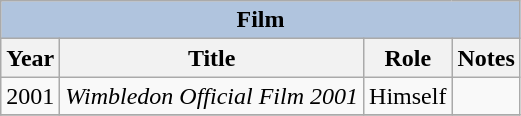<table class="wikitable">
<tr>
<th colspan="4" style="background: LightSteelBlue;">Film</th>
</tr>
<tr>
<th>Year</th>
<th>Title</th>
<th>Role</th>
<th>Notes</th>
</tr>
<tr>
<td>2001</td>
<td><em>Wimbledon Official Film 2001</em></td>
<td>Himself</td>
<td></td>
</tr>
<tr>
</tr>
</table>
